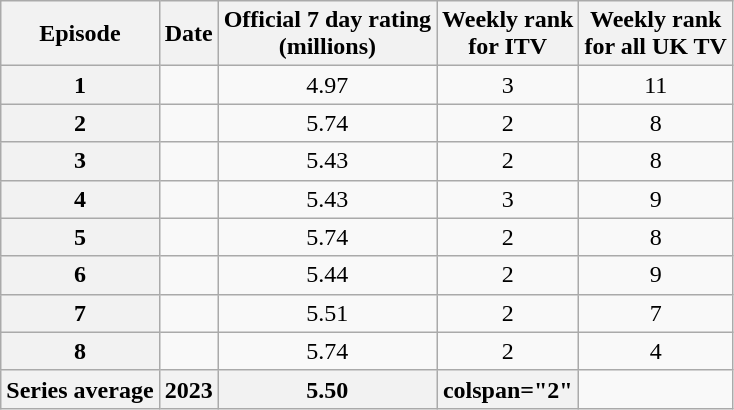<table class="wikitable sortable" style="text-align:center">
<tr>
<th scope="col">Episode</th>
<th scope="col">Date</th>
<th scope="col">Official 7 day rating<br>(millions)</th>
<th scope="col">Weekly rank<br>for ITV</th>
<th scope="col">Weekly rank<br>for all UK TV</th>
</tr>
<tr>
<th scope="row">1</th>
<td></td>
<td>4.97</td>
<td>3</td>
<td>11</td>
</tr>
<tr>
<th scope="row">2</th>
<td></td>
<td>5.74</td>
<td>2</td>
<td>8</td>
</tr>
<tr>
<th scope="row">3</th>
<td></td>
<td>5.43</td>
<td>2</td>
<td>8</td>
</tr>
<tr>
<th scope="row">4</th>
<td></td>
<td>5.43</td>
<td>3</td>
<td>9</td>
</tr>
<tr>
<th scope="row">5</th>
<td></td>
<td>5.74</td>
<td>2</td>
<td>8</td>
</tr>
<tr>
<th scope="row">6</th>
<td></td>
<td>5.44</td>
<td>2</td>
<td>9</td>
</tr>
<tr>
<th scope="row">7</th>
<td></td>
<td>5.51</td>
<td>2</td>
<td>7</td>
</tr>
<tr>
<th scope="row">8</th>
<td></td>
<td>5.74</td>
<td>2</td>
<td>4</td>
</tr>
<tr>
<th scope="row">Series average</th>
<th>2023</th>
<th>5.50</th>
<th>colspan="2" </th>
</tr>
</table>
